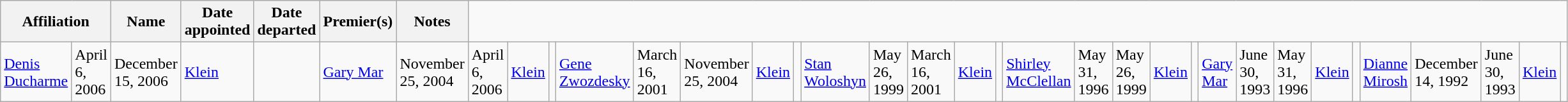<table class="wikitable">
<tr>
<th colspan="2">Affiliation</th>
<th>Name</th>
<th>Date appointed</th>
<th>Date departed</th>
<th>Premier(s)</th>
<th>Notes</th>
</tr>
<tr>
<td><a href='#'>Denis Ducharme</a></td>
<td>April 6, 2006</td>
<td>December 15, 2006</td>
<td><a href='#'>Klein</a></td>
<td><br></td>
<td><a href='#'>Gary Mar</a></td>
<td>November 25, 2004</td>
<td>April 6, 2006</td>
<td><a href='#'>Klein</a></td>
<td><br></td>
<td><a href='#'>Gene Zwozdesky</a></td>
<td>March 16, 2001</td>
<td>November 25, 2004</td>
<td><a href='#'>Klein</a></td>
<td><br></td>
<td><a href='#'>Stan Woloshyn</a></td>
<td>May 26, 1999</td>
<td>March 16, 2001</td>
<td><a href='#'>Klein</a></td>
<td><br></td>
<td><a href='#'>Shirley McClellan</a></td>
<td>May 31, 1996</td>
<td>May 26, 1999</td>
<td><a href='#'>Klein</a></td>
<td><br></td>
<td><a href='#'>Gary Mar</a></td>
<td>June 30, 1993</td>
<td>May 31, 1996</td>
<td><a href='#'>Klein</a></td>
<td><br></td>
<td><a href='#'>Dianne Mirosh</a></td>
<td>December 14, 1992</td>
<td>June 30, 1993</td>
<td><a href='#'>Klein</a></td>
<td></td>
</tr>
</table>
